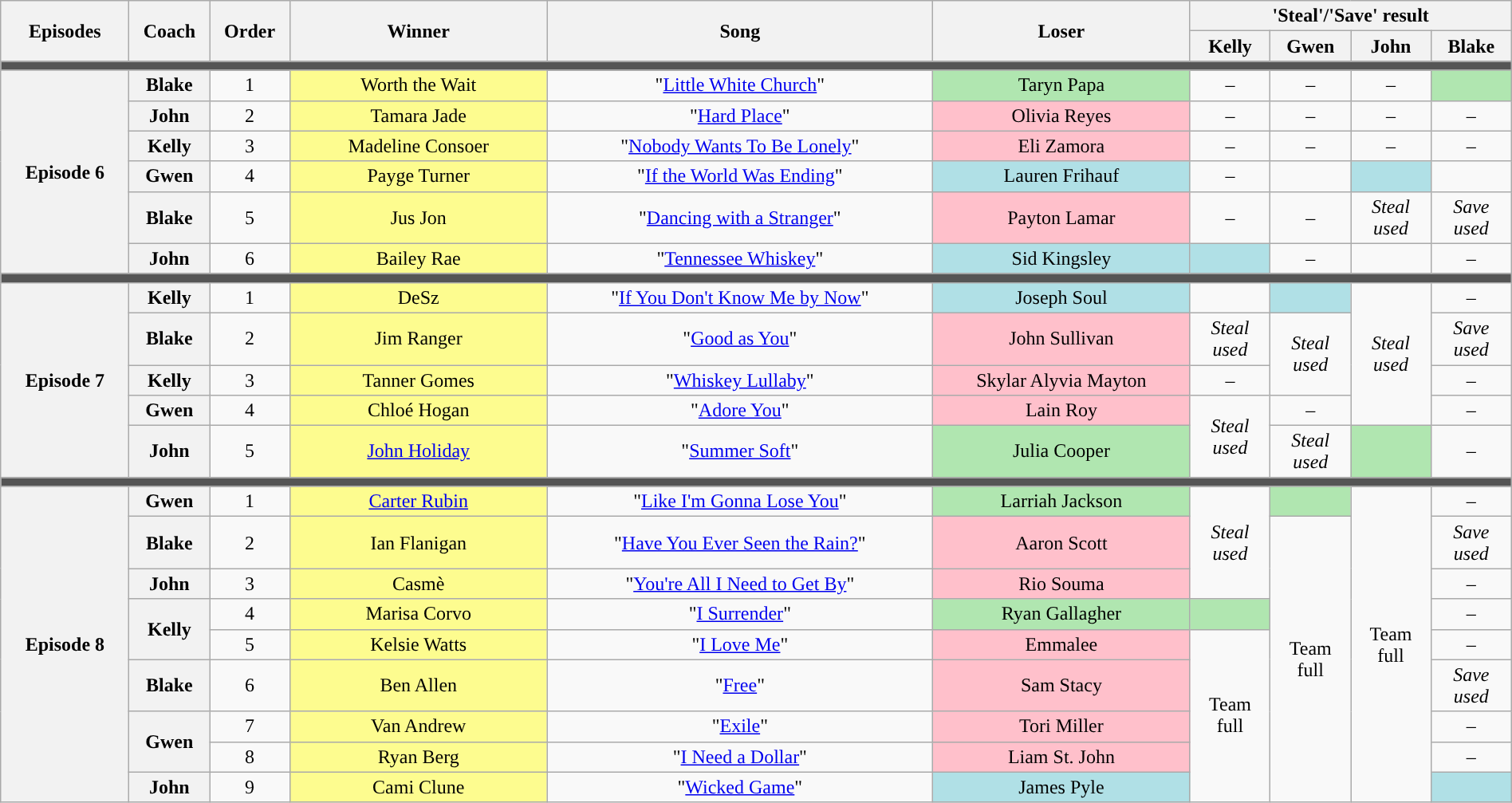<table class="wikitable" style="text-align: center; width:100%">
<tr>
<th rowspan="2" style="width:08%">Episodes</th>
<th rowspan="2" style="width:05%">Coach</th>
<th rowspan="2" style="width:05%">Order</th>
<th rowspan="2" style="width:16%">Winner</th>
<th rowspan="2" style="width:24%">Song</th>
<th rowspan="2" style="width:16%">Loser</th>
<th colspan="4" style="width:16%">'Steal'/'Save' result</th>
</tr>
<tr>
<th style="width:05%">Kelly</th>
<th style="width:05%">Gwen</th>
<th style="width:05%">John</th>
<th style="width:05%">Blake</th>
</tr>
<tr>
<td colspan="10" style="background:#555"></td>
</tr>
<tr>
<th rowspan="6">Episode 6 <br></th>
<th scope="row">Blake</th>
<td>1</td>
<td style="background:#fdfc8f">Worth the Wait</td>
<td>"<a href='#'>Little White Church</a>"</td>
<td style="background:#b0e6b0">Taryn Papa</td>
<td>–</td>
<td>–</td>
<td>–</td>
<td style="background:#b0e6b0"><em></em></td>
</tr>
<tr>
<th scope="row">John</th>
<td>2</td>
<td style="background:#fdfc8f">Tamara Jade</td>
<td>"<a href='#'>Hard Place</a>"</td>
<td style="background:pink">Olivia Reyes</td>
<td>–</td>
<td>–</td>
<td>–</td>
<td>–</td>
</tr>
<tr>
<th scope="row">Kelly</th>
<td>3</td>
<td style="background:#fdfc8f">Madeline Consoer</td>
<td>"<a href='#'>Nobody Wants To Be Lonely</a>"</td>
<td style="background:pink">Eli Zamora</td>
<td>–</td>
<td>–</td>
<td>–</td>
<td>–</td>
</tr>
<tr>
<th scope="row">Gwen</th>
<td>4</td>
<td style="background:#fdfc8f">Payge Turner</td>
<td>"<a href='#'>If the World Was Ending</a>"</td>
<td style="background:#b0e0e6">Lauren Frihauf</td>
<td>–</td>
<td></td>
<td style="background:#b0e0e6"><em></em></td>
<td><em></em></td>
</tr>
<tr>
<th scope="row">Blake</th>
<td>5</td>
<td style="background:#fdfc8f">Jus Jon</td>
<td>"<a href='#'>Dancing with a Stranger</a>"</td>
<td style="background:pink">Payton Lamar</td>
<td>–</td>
<td>–</td>
<td><em>Steal used</em></td>
<td><em>Save used</em></td>
</tr>
<tr>
<th scope="row">John</th>
<td>6</td>
<td style="background:#fdfc8f">Bailey Rae</td>
<td>"<a href='#'>Tennessee Whiskey</a>"</td>
<td style="background:#b0e0e6">Sid Kingsley</td>
<td style="background:#b0e0e6"><em></em></td>
<td>–</td>
<td rowspan="1"></td>
<td>–</td>
</tr>
<tr>
<td colspan="10" style="background:#555"></td>
</tr>
<tr>
<th rowspan="5">Episode 7 <br></th>
<th scope="row">Kelly</th>
<td>1</td>
<td style="background:#fdfc8f">DeSz</td>
<td>"<a href='#'>If You Don't Know Me by Now</a>"</td>
<td style="background:#b0e0e6">Joseph Soul</td>
<td rowspan="1"></td>
<td style="background:#b0e0e6"><em></em></td>
<td rowspan="4"><em>Steal used</em></td>
<td>–</td>
</tr>
<tr>
<th scope="row">Blake</th>
<td>2</td>
<td style="background:#fdfc8f">Jim Ranger</td>
<td>"<a href='#'>Good as You</a>"</td>
<td style="background:pink">John Sullivan</td>
<td><em>Steal used</em></td>
<td rowspan="2"><em>Steal used</em></td>
<td><em>Save used</em></td>
</tr>
<tr>
<th scope=="row">Kelly</th>
<td>3</td>
<td style="background:#fdfc8f">Tanner Gomes</td>
<td>"<a href='#'>Whiskey Lullaby</a>"</td>
<td style="background:pink">Skylar Alyvia Mayton</td>
<td>–</td>
<td>–</td>
</tr>
<tr>
<th scope="row">Gwen</th>
<td>4</td>
<td style="background:#fdfc8f">Chloé Hogan</td>
<td>"<a href='#'>Adore You</a>"</td>
<td style="background:pink">Lain Roy</td>
<td rowspan="2"><em>Steal used</em></td>
<td>–</td>
<td>–</td>
</tr>
<tr>
<th scope="row">John</th>
<td>5</td>
<td style="background:#fdfc8f"><a href='#'>John Holiday</a></td>
<td>"<a href='#'>Summer Soft</a>"</td>
<td style="background:#b0e6b0">Julia Cooper</td>
<td><em>Steal used</em></td>
<td style="background:#b0e6b0"><em></em></td>
<td>–</td>
</tr>
<tr>
<td colspan="10" style="background:#555"></td>
</tr>
<tr>
<th rowspan="9">Episode 8 <br></th>
<th scope="row">Gwen</th>
<td>1</td>
<td style="background:#fdfc8f"><a href='#'>Carter Rubin</a></td>
<td>"<a href='#'>Like I'm Gonna Lose You</a>"</td>
<td style="background:#b0e6b0">Larriah Jackson</td>
<td rowspan="3"><em>Steal used</em></td>
<td style="background:#b0e6b0"><em></em></td>
<td rowspan="9">Team full</td>
<td>–</td>
</tr>
<tr>
<th scope="row">Blake</th>
<td>2</td>
<td style="background:#fdfc8f">Ian Flanigan</td>
<td>"<a href='#'>Have You Ever Seen the Rain?</a>"</td>
<td style="background:pink">Aaron Scott</td>
<td rowspan="8”">Team full</td>
<td><em>Save used</em></td>
</tr>
<tr>
<th scope="row">John</th>
<td>3</td>
<td style="background:#fdfc8f">Casmè</td>
<td>"<a href='#'>You're All I Need to Get By</a>"</td>
<td style="background:pink">Rio Souma</td>
<td>–</td>
</tr>
<tr>
<th scope="row" rowspan="2">Kelly</th>
<td>4</td>
<td style="background:#fdfc8f">Marisa Corvo</td>
<td>"<a href='#'>I Surrender</a>"</td>
<td style="background:#b0e6b0">Ryan Gallagher</td>
<td style="background:#b0e6b0"><em></em></td>
<td>–</td>
</tr>
<tr>
<td>5</td>
<td style="background:#fdfc8f">Kelsie Watts</td>
<td>"<a href='#'>I Love Me</a>"</td>
<td style="background:pink">Emmalee</td>
<td rowspan="5”">Team full</td>
<td>–</td>
</tr>
<tr>
<th scope="row">Blake</th>
<td>6</td>
<td style="background:#fdfc8f">Ben Allen</td>
<td>"<a href='#'>Free</a>"</td>
<td style="background:pink">Sam Stacy</td>
<td><em>Save used</em></td>
</tr>
<tr>
<th scope="row" rowspan="2">Gwen</th>
<td>7</td>
<td style="background:#fdfc8f">Van Andrew</td>
<td>"<a href='#'>Exile</a>"</td>
<td style="background:pink">Tori Miller</td>
<td>–</td>
</tr>
<tr>
<td>8</td>
<td style="background:#fdfc8f">Ryan Berg</td>
<td>"<a href='#'>I Need a Dollar</a>"</td>
<td style="background:pink">Liam St. John</td>
<td>–</td>
</tr>
<tr>
<th scope="row">John</th>
<td>9</td>
<td style="background:#fdfc8f">Cami Clune</td>
<td>"<a href='#'>Wicked Game</a>"</td>
<td style="background:#b0e0e6">James Pyle</td>
<td style="background:#b0e0e6"><em></em></td>
</tr>
</table>
